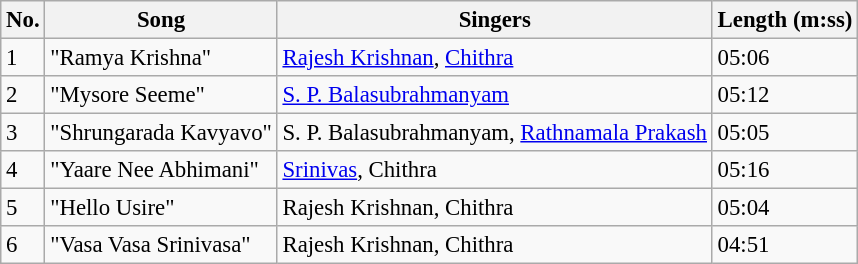<table class="wikitable" style="font-size:95%;">
<tr>
<th>No.</th>
<th>Song</th>
<th>Singers</th>
<th>Length (m:ss)</th>
</tr>
<tr>
<td>1</td>
<td>"Ramya Krishna"</td>
<td><a href='#'>Rajesh Krishnan</a>, <a href='#'>Chithra</a></td>
<td>05:06</td>
</tr>
<tr>
<td>2</td>
<td>"Mysore Seeme"</td>
<td><a href='#'>S. P. Balasubrahmanyam</a></td>
<td>05:12</td>
</tr>
<tr>
<td>3</td>
<td>"Shrungarada Kavyavo"</td>
<td>S. P. Balasubrahmanyam, <a href='#'>Rathnamala Prakash</a></td>
<td>05:05</td>
</tr>
<tr>
<td>4</td>
<td>"Yaare Nee Abhimani"</td>
<td><a href='#'>Srinivas</a>, Chithra</td>
<td>05:16</td>
</tr>
<tr>
<td>5</td>
<td>"Hello Usire"</td>
<td>Rajesh Krishnan, Chithra</td>
<td>05:04</td>
</tr>
<tr>
<td>6</td>
<td>"Vasa Vasa Srinivasa"</td>
<td>Rajesh Krishnan, Chithra</td>
<td>04:51</td>
</tr>
</table>
